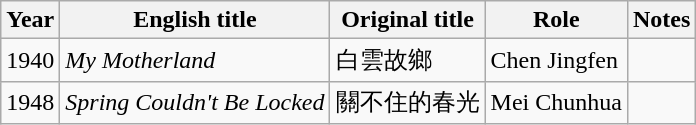<table class="wikitable sortable">
<tr>
<th>Year</th>
<th>English title</th>
<th>Original title</th>
<th>Role</th>
<th class="unsortable">Notes</th>
</tr>
<tr>
<td>1940</td>
<td><em>My Motherland</em></td>
<td>白雲故鄉</td>
<td>Chen Jingfen</td>
<td></td>
</tr>
<tr>
<td>1948</td>
<td><em>Spring Couldn't Be Locked</em></td>
<td>關不住的春光</td>
<td>Mei Chunhua</td>
<td></td>
</tr>
</table>
